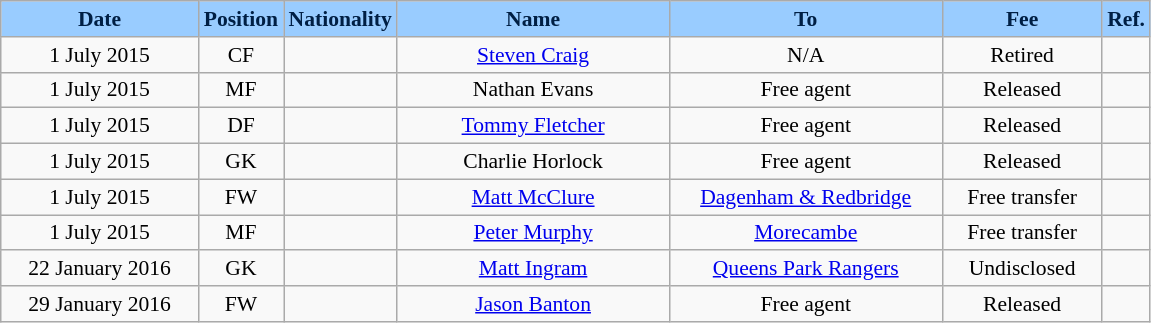<table class="wikitable"  style="text-align:center; font-size:90%; ">
<tr>
<th style="background:#99CCFF; color:#001F44; width:125px;">Date</th>
<th style="background:#99CCFF; color:#001F44; width:50px;">Position</th>
<th style="background:#99CCFF; color:#001F44; width:50px;">Nationality</th>
<th style="background:#99CCFF; color:#001F44; width:175px;">Name</th>
<th style="background:#99CCFF; color:#001F44; width:175px;">To</th>
<th style="background:#99CCFF; color:#001F44; width:100px;">Fee</th>
<th style="background:#99CCFF; color:#001F44; width:25px;">Ref.</th>
</tr>
<tr>
<td>1 July 2015</td>
<td>CF</td>
<td></td>
<td><a href='#'>Steven Craig</a></td>
<td>N/A</td>
<td>Retired</td>
<td></td>
</tr>
<tr>
<td>1 July 2015</td>
<td>MF</td>
<td></td>
<td>Nathan Evans</td>
<td>Free agent</td>
<td>Released</td>
<td></td>
</tr>
<tr>
<td>1 July 2015</td>
<td>DF</td>
<td></td>
<td><a href='#'>Tommy Fletcher</a></td>
<td>Free agent</td>
<td>Released</td>
<td></td>
</tr>
<tr>
<td>1 July 2015</td>
<td>GK</td>
<td></td>
<td>Charlie Horlock</td>
<td>Free agent</td>
<td>Released</td>
<td></td>
</tr>
<tr>
<td>1 July 2015</td>
<td>FW</td>
<td></td>
<td><a href='#'>Matt McClure</a></td>
<td><a href='#'>Dagenham & Redbridge</a> </td>
<td>Free transfer</td>
<td></td>
</tr>
<tr>
<td>1 July 2015</td>
<td>MF</td>
<td></td>
<td><a href='#'>Peter Murphy</a></td>
<td><a href='#'>Morecambe</a></td>
<td>Free transfer</td>
<td></td>
</tr>
<tr>
<td>22 January 2016</td>
<td>GK</td>
<td></td>
<td><a href='#'>Matt Ingram</a></td>
<td><a href='#'>Queens Park Rangers</a></td>
<td>Undisclosed</td>
<td></td>
</tr>
<tr>
<td>29 January 2016</td>
<td>FW</td>
<td></td>
<td><a href='#'>Jason Banton</a></td>
<td>Free agent</td>
<td>Released</td>
<td></td>
</tr>
</table>
